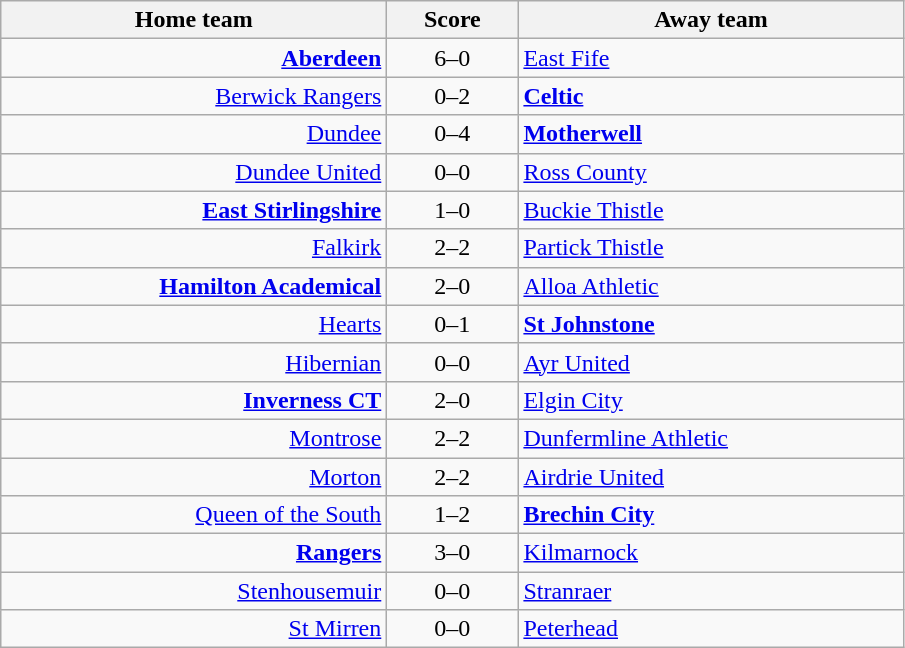<table class="wikitable" style="border-collapse: collapse;">
<tr>
<th align="right" width="250">Home team</th>
<th align="center" width="80"> Score </th>
<th align="left" width="250">Away team</th>
</tr>
<tr>
<td style="text-align: right;"><strong><a href='#'>Aberdeen</a></strong></td>
<td style="text-align: center;">6–0</td>
<td style="text-align: left;"><a href='#'>East Fife</a></td>
</tr>
<tr>
<td style="text-align: right;"><a href='#'>Berwick Rangers</a></td>
<td style="text-align: center;">0–2</td>
<td style="text-align: left;"><strong><a href='#'>Celtic</a></strong></td>
</tr>
<tr>
<td style="text-align: right;"><a href='#'>Dundee</a></td>
<td style="text-align: center;">0–4</td>
<td style="text-align: left;"><strong><a href='#'>Motherwell</a></strong></td>
</tr>
<tr>
<td style="text-align: right;"><a href='#'>Dundee United</a></td>
<td style="text-align: center;">0–0</td>
<td style="text-align: left;"><a href='#'>Ross County</a></td>
</tr>
<tr>
<td style="text-align: right;"><strong><a href='#'>East Stirlingshire</a></strong></td>
<td style="text-align: center;">1–0</td>
<td style="text-align: left;"><a href='#'>Buckie Thistle</a></td>
</tr>
<tr>
<td style="text-align: right;"><a href='#'>Falkirk</a></td>
<td style="text-align: center;">2–2</td>
<td style="text-align: left;"><a href='#'>Partick Thistle</a></td>
</tr>
<tr>
<td style="text-align: right;"><strong><a href='#'>Hamilton Academical</a></strong></td>
<td style="text-align: center;">2–0</td>
<td style="text-align: left;"><a href='#'>Alloa Athletic</a></td>
</tr>
<tr>
<td style="text-align: right;"><a href='#'>Hearts</a></td>
<td style="text-align: center;">0–1</td>
<td style="text-align: left;"><strong><a href='#'>St Johnstone</a></strong></td>
</tr>
<tr>
<td style="text-align: right;"><a href='#'>Hibernian</a></td>
<td style="text-align: center;">0–0</td>
<td style="text-align: left;"><a href='#'>Ayr United</a></td>
</tr>
<tr>
<td style="text-align: right;"><strong><a href='#'>Inverness CT</a></strong></td>
<td style="text-align: center;">2–0</td>
<td style="text-align: left;"><a href='#'>Elgin City</a></td>
</tr>
<tr>
<td style="text-align: right;"><a href='#'>Montrose</a></td>
<td style="text-align: center;">2–2</td>
<td style="text-align: left;"><a href='#'>Dunfermline Athletic</a></td>
</tr>
<tr>
<td style="text-align: right;"><a href='#'>Morton</a></td>
<td style="text-align: center;">2–2</td>
<td style="text-align: left;"><a href='#'>Airdrie United</a></td>
</tr>
<tr>
<td style="text-align: right;"><a href='#'>Queen of the South</a></td>
<td style="text-align: center;">1–2</td>
<td style="text-align: left;"><strong><a href='#'>Brechin City</a></strong></td>
</tr>
<tr>
<td style="text-align: right;"><strong><a href='#'>Rangers</a></strong></td>
<td style="text-align: center;">3–0</td>
<td style="text-align: left;"><a href='#'>Kilmarnock</a></td>
</tr>
<tr>
<td style="text-align: right;"><a href='#'>Stenhousemuir</a></td>
<td style="text-align: center;">0–0</td>
<td style="text-align: left;"><a href='#'>Stranraer</a></td>
</tr>
<tr>
<td style="text-align: right;"><a href='#'>St Mirren</a></td>
<td style="text-align: center;">0–0</td>
<td style="text-align: left;"><a href='#'>Peterhead</a></td>
</tr>
</table>
